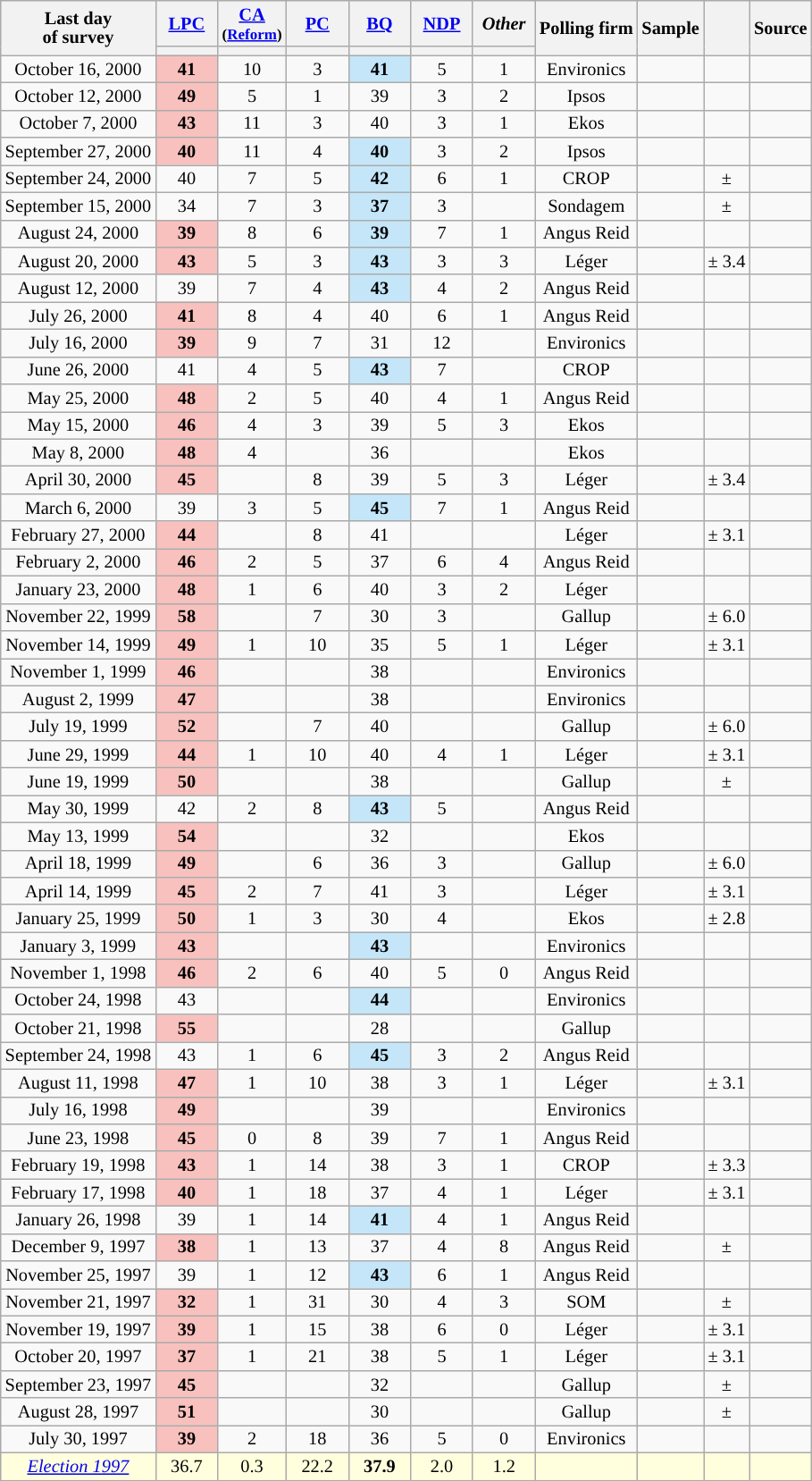<table class="wikitable mw-collapsible mw-collapsed" style="text-align:center;font-size:85%;line-height:14px;">
<tr>
<th rowspan="2">Last day <br>of survey</th>
<th class="unsortable" style="width:40px;"><a href='#'>LPC</a></th>
<th class="unsortable" style="width:40px;"><a href='#'>CA</a> <br> <small>(<a href='#'>Reform</a>)</small></th>
<th class="unsortable" style="width:40px;"><a href='#'>PC</a></th>
<th class="unsortable" style="width:40px;"><a href='#'>BQ</a></th>
<th class="unsortable" style="width:40px;"><a href='#'>NDP</a></th>
<th class="unsortable" style="width:40px;"><em>Other</em></th>
<th rowspan="2">Polling firm</th>
<th rowspan="2">Sample</th>
<th rowspan="2"></th>
<th rowspan="2">Source</th>
</tr>
<tr style="line-height:5px;">
<th style="background:"></th>
<th style="background:"></th>
<th style="background:"></th>
<th style="background:"></th>
<th style="background:"></th>
<th style="background:"></th>
</tr>
<tr>
<td>October 16, 2000</td>
<td style="background:#F8C1BE"><strong>41</strong></td>
<td>10</td>
<td>3</td>
<td style="background:#C5E6F9"><strong>41</strong></td>
<td>5</td>
<td>1</td>
<td>Environics</td>
<td></td>
<td></td>
<td></td>
</tr>
<tr>
<td>October 12, 2000</td>
<td style="background:#F8C1BE"><strong>49</strong></td>
<td>5</td>
<td>1</td>
<td>39</td>
<td>3</td>
<td>2</td>
<td>Ipsos</td>
<td></td>
<td></td>
<td> </td>
</tr>
<tr>
<td>October 7, 2000</td>
<td style="background:#F8C1BE"><strong>43</strong></td>
<td>11</td>
<td>3</td>
<td>40</td>
<td>3</td>
<td>1</td>
<td>Ekos</td>
<td></td>
<td></td>
<td></td>
</tr>
<tr>
<td>September 27, 2000</td>
<td style="background:#F8C1BE"><strong>40</strong></td>
<td>11</td>
<td>4</td>
<td style="background:#C5E6F9"><strong>40</strong></td>
<td>3</td>
<td>2</td>
<td>Ipsos</td>
<td></td>
<td></td>
<td> </td>
</tr>
<tr>
<td>September 24, 2000</td>
<td>40</td>
<td>7</td>
<td>5</td>
<td style="background:#C5E6F9"><strong>42</strong></td>
<td>6</td>
<td>1</td>
<td>CROP</td>
<td></td>
<td>± </td>
<td></td>
</tr>
<tr>
<td>September 15, 2000</td>
<td>34</td>
<td>7</td>
<td>3</td>
<td style="background:#C5E6F9"><strong>37</strong></td>
<td>3</td>
<td></td>
<td>Sondagem</td>
<td></td>
<td>± </td>
<td></td>
</tr>
<tr>
<td>August 24, 2000</td>
<td style="background:#F8C1BE"><strong>39</strong></td>
<td>8</td>
<td>6</td>
<td style="background:#C5E6F9"><strong>39</strong></td>
<td>7</td>
<td>1</td>
<td>Angus Reid</td>
<td></td>
<td></td>
<td></td>
</tr>
<tr>
<td>August 20, 2000</td>
<td style="background:#F8C1BE"><strong>43</strong></td>
<td>5</td>
<td>3</td>
<td style="background:#C5E6F9"><strong>43</strong></td>
<td>3</td>
<td>3</td>
<td>Léger</td>
<td></td>
<td>± 3.4</td>
<td></td>
</tr>
<tr>
<td>August 12, 2000</td>
<td>39</td>
<td>7</td>
<td>4</td>
<td style="background:#C5E6F9"><strong>43</strong></td>
<td>4</td>
<td>2</td>
<td>Angus Reid</td>
<td></td>
<td></td>
<td> </td>
</tr>
<tr>
<td>July 26, 2000</td>
<td style="background:#F8C1BE"><strong>41</strong></td>
<td>8</td>
<td>4</td>
<td>40</td>
<td>6</td>
<td>1</td>
<td>Angus Reid</td>
<td></td>
<td></td>
<td> </td>
</tr>
<tr>
<td>July 16, 2000</td>
<td style="background:#F8C1BE"><strong>39</strong></td>
<td>9</td>
<td>7</td>
<td>31</td>
<td>12</td>
<td></td>
<td>Environics</td>
<td></td>
<td></td>
<td></td>
</tr>
<tr>
<td>June 26, 2000</td>
<td>41</td>
<td>4</td>
<td>5</td>
<td style="background:#C5E6F9"><strong>43</strong></td>
<td>7</td>
<td></td>
<td>CROP</td>
<td></td>
<td></td>
<td></td>
</tr>
<tr>
<td>May 25, 2000</td>
<td style="background:#F8C1BE"><strong>48</strong></td>
<td>2</td>
<td>5</td>
<td>40</td>
<td>4</td>
<td>1</td>
<td>Angus Reid</td>
<td></td>
<td></td>
<td></td>
</tr>
<tr>
<td>May 15, 2000</td>
<td style="background:#F8C1BE"><strong>46</strong></td>
<td>4</td>
<td>3</td>
<td>39</td>
<td>5</td>
<td>3</td>
<td>Ekos</td>
<td></td>
<td></td>
<td></td>
</tr>
<tr>
<td>May 8, 2000</td>
<td style="background:#F8C1BE"><strong>48</strong></td>
<td>4</td>
<td></td>
<td>36</td>
<td></td>
<td></td>
<td>Ekos</td>
<td></td>
<td></td>
<td></td>
</tr>
<tr>
<td>April 30, 2000</td>
<td style="background:#F8C1BE"><strong>45</strong></td>
<td></td>
<td>8</td>
<td>39</td>
<td>5</td>
<td>3</td>
<td>Léger</td>
<td></td>
<td>± 3.4</td>
<td> </td>
</tr>
<tr>
<td>March 6, 2000</td>
<td>39</td>
<td>3</td>
<td>5</td>
<td style="background:#C5E6F9"><strong>45</strong></td>
<td>7</td>
<td>1</td>
<td>Angus Reid</td>
<td></td>
<td></td>
<td></td>
</tr>
<tr>
<td>February 27, 2000</td>
<td style="background:#F8C1BE"><strong>44</strong></td>
<td></td>
<td>8</td>
<td>41</td>
<td></td>
<td></td>
<td>Léger</td>
<td></td>
<td>± 3.1</td>
<td></td>
</tr>
<tr>
<td>February 2, 2000</td>
<td style="background:#F8C1BE"><strong>46</strong></td>
<td>2</td>
<td>5</td>
<td>37</td>
<td>6</td>
<td>4</td>
<td>Angus Reid</td>
<td></td>
<td></td>
<td></td>
</tr>
<tr>
<td>January 23, 2000</td>
<td style="background:#F8C1BE"><strong>48</strong></td>
<td>1</td>
<td>6</td>
<td>40</td>
<td>3</td>
<td>2</td>
<td>Léger</td>
<td></td>
<td></td>
<td> </td>
</tr>
<tr>
<td>November 22, 1999</td>
<td style="background:#F8C1BE"><strong>58</strong></td>
<td></td>
<td>7</td>
<td>30</td>
<td>3</td>
<td></td>
<td>Gallup</td>
<td></td>
<td>± 6.0</td>
<td></td>
</tr>
<tr>
<td>November 14, 1999</td>
<td style="background:#F8C1BE"><strong>49</strong></td>
<td>1</td>
<td>10</td>
<td>35</td>
<td>5</td>
<td>1</td>
<td>Léger</td>
<td></td>
<td>± 3.1</td>
<td> </td>
</tr>
<tr>
<td>November 1, 1999</td>
<td style="background:#F8C1BE"><strong>46</strong></td>
<td></td>
<td></td>
<td>38</td>
<td></td>
<td></td>
<td>Environics</td>
<td></td>
<td></td>
<td></td>
</tr>
<tr>
<td>August 2, 1999</td>
<td style="background:#F8C1BE"><strong>47</strong></td>
<td></td>
<td></td>
<td>38</td>
<td></td>
<td></td>
<td>Environics</td>
<td></td>
<td></td>
<td></td>
</tr>
<tr>
<td>July 19, 1999</td>
<td style="background:#F8C1BE"><strong>52</strong></td>
<td></td>
<td>7</td>
<td>40</td>
<td></td>
<td></td>
<td>Gallup</td>
<td></td>
<td>± 6.0</td>
<td></td>
</tr>
<tr>
<td>June 29, 1999</td>
<td style="background:#F8C1BE"><strong>44</strong></td>
<td>1</td>
<td>10</td>
<td>40</td>
<td>4</td>
<td>1</td>
<td>Léger</td>
<td></td>
<td>± 3.1</td>
<td> </td>
</tr>
<tr>
<td>June 19, 1999</td>
<td style="background:#F8C1BE"><strong>50</strong></td>
<td></td>
<td></td>
<td>38</td>
<td></td>
<td></td>
<td>Gallup</td>
<td></td>
<td>± </td>
<td></td>
</tr>
<tr>
<td>May 30, 1999</td>
<td>42</td>
<td>2</td>
<td>8</td>
<td style="background:#C5E6F9"><strong>43</strong></td>
<td>5</td>
<td></td>
<td>Angus Reid</td>
<td></td>
<td></td>
<td></td>
</tr>
<tr>
<td>May 13, 1999</td>
<td style="background:#F8C1BE"><strong>54</strong></td>
<td></td>
<td></td>
<td>32</td>
<td></td>
<td></td>
<td>Ekos</td>
<td></td>
<td></td>
<td></td>
</tr>
<tr>
<td>April 18, 1999</td>
<td style="background:#F8C1BE"><strong>49</strong></td>
<td></td>
<td>6</td>
<td>36</td>
<td>3</td>
<td></td>
<td>Gallup</td>
<td></td>
<td>± 6.0</td>
<td></td>
</tr>
<tr>
<td>April 14, 1999</td>
<td style="background:#F8C1BE"><strong>45</strong></td>
<td>2</td>
<td>7</td>
<td>41</td>
<td>3</td>
<td></td>
<td>Léger</td>
<td></td>
<td>± 3.1</td>
<td></td>
</tr>
<tr>
<td>January 25, 1999</td>
<td style="background:#F8C1BE"><strong>50</strong></td>
<td>1</td>
<td>3</td>
<td>30</td>
<td>4</td>
<td></td>
<td>Ekos</td>
<td></td>
<td>± 2.8</td>
<td> </td>
</tr>
<tr>
<td>January 3, 1999</td>
<td style="background:#F8C1BE"><strong>43</strong></td>
<td></td>
<td></td>
<td style="background:#C5E6F9"><strong>43</strong></td>
<td></td>
<td></td>
<td>Environics</td>
<td></td>
<td></td>
<td></td>
</tr>
<tr>
<td>November 1, 1998</td>
<td style="background:#F8C1BE"><strong>46</strong></td>
<td>2</td>
<td>6</td>
<td>40</td>
<td>5</td>
<td>0</td>
<td>Angus Reid</td>
<td></td>
<td></td>
<td></td>
</tr>
<tr>
<td>October 24, 1998</td>
<td>43</td>
<td></td>
<td></td>
<td style="background:#C5E6F9"><strong>44</strong></td>
<td></td>
<td></td>
<td>Environics</td>
<td></td>
<td></td>
<td></td>
</tr>
<tr>
<td>October 21, 1998</td>
<td style="background:#F8C1BE"><strong>55</strong></td>
<td></td>
<td></td>
<td>28</td>
<td></td>
<td></td>
<td>Gallup</td>
<td></td>
<td></td>
<td></td>
</tr>
<tr>
<td>September 24, 1998</td>
<td>43</td>
<td>1</td>
<td>6</td>
<td style="background:#C5E6F9"><strong>45</strong></td>
<td>3</td>
<td>2</td>
<td>Angus Reid</td>
<td></td>
<td></td>
<td></td>
</tr>
<tr>
<td>August 11, 1998</td>
<td style="background:#F8C1BE"><strong>47</strong></td>
<td>1</td>
<td>10</td>
<td>38</td>
<td>3</td>
<td>1</td>
<td>Léger</td>
<td></td>
<td>± 3.1</td>
<td> </td>
</tr>
<tr>
<td>July 16, 1998</td>
<td style="background:#F8C1BE"><strong>49</strong></td>
<td></td>
<td></td>
<td>39</td>
<td></td>
<td></td>
<td>Environics</td>
<td></td>
<td></td>
<td></td>
</tr>
<tr>
<td>June 23, 1998</td>
<td style="background:#F8C1BE"><strong>45</strong></td>
<td>0</td>
<td>8</td>
<td>39</td>
<td>7</td>
<td>1</td>
<td>Angus Reid</td>
<td></td>
<td></td>
<td></td>
</tr>
<tr>
<td>February 19, 1998</td>
<td style="background:#F8C1BE"><strong>43</strong></td>
<td>1</td>
<td>14</td>
<td>38</td>
<td>3</td>
<td>1</td>
<td>CROP</td>
<td></td>
<td>± 3.3</td>
<td></td>
</tr>
<tr>
<td>February 17, 1998</td>
<td style="background:#F8C1BE"><strong>40</strong></td>
<td>1</td>
<td>18</td>
<td>37</td>
<td>4</td>
<td>1</td>
<td>Léger</td>
<td></td>
<td>± 3.1</td>
<td></td>
</tr>
<tr>
<td>January 26, 1998</td>
<td>39</td>
<td>1</td>
<td>14</td>
<td style="background:#C5E6F9"><strong>41</strong></td>
<td>4</td>
<td>1</td>
<td>Angus Reid</td>
<td></td>
<td></td>
<td></td>
</tr>
<tr>
<td>December 9, 1997</td>
<td style="background:#F8C1BE"><strong>38</strong></td>
<td>1</td>
<td>13</td>
<td>37</td>
<td>4</td>
<td>8</td>
<td>Angus Reid</td>
<td></td>
<td>± </td>
<td></td>
</tr>
<tr>
<td>November 25, 1997</td>
<td>39</td>
<td>1</td>
<td>12</td>
<td style="background:#C5E6F9"><strong>43</strong></td>
<td>6</td>
<td>1</td>
<td>Angus Reid</td>
<td></td>
<td></td>
<td> </td>
</tr>
<tr>
<td>November 21, 1997</td>
<td style="background:#F8C1BE"><strong>32</strong></td>
<td>1</td>
<td>31</td>
<td>30</td>
<td>4</td>
<td>3</td>
<td>SOM</td>
<td></td>
<td>± </td>
<td></td>
</tr>
<tr>
<td>November 19, 1997</td>
<td style="background:#F8C1BE"><strong>39</strong></td>
<td>1</td>
<td>15</td>
<td>38</td>
<td>6</td>
<td>0</td>
<td>Léger</td>
<td></td>
<td>± 3.1</td>
<td> </td>
</tr>
<tr>
<td>October 20, 1997</td>
<td style="background:#F8C1BE"><strong>37</strong></td>
<td>1</td>
<td>21</td>
<td>38</td>
<td>5</td>
<td>1</td>
<td>Léger</td>
<td></td>
<td>± 3.1</td>
<td></td>
</tr>
<tr>
<td>September 23, 1997</td>
<td style="background:#F8C1BE"><strong>45</strong></td>
<td></td>
<td></td>
<td>32</td>
<td></td>
<td></td>
<td>Gallup</td>
<td></td>
<td>± </td>
<td></td>
</tr>
<tr>
<td>August 28, 1997</td>
<td style="background:#F8C1BE"><strong>51</strong></td>
<td></td>
<td></td>
<td>30</td>
<td></td>
<td></td>
<td>Gallup</td>
<td></td>
<td>± </td>
<td></td>
</tr>
<tr>
<td>July 30, 1997</td>
<td style="background:#F8C1BE"><strong>39</strong></td>
<td>2</td>
<td>18</td>
<td>36</td>
<td>5</td>
<td>0</td>
<td>Environics</td>
<td></td>
<td></td>
<td></td>
</tr>
<tr>
<td style="background:#ffd;"><em><a href='#'>Election 1997</a></em></td>
<td style="background:#ffd;">36.7</td>
<td style="background:#ffd;">0.3</td>
<td style="background:#ffd;">22.2</td>
<td style="background:#ffd;"><strong>37.9</strong></td>
<td style="background:#ffd;">2.0</td>
<td style="background:#ffd;">1.2</td>
<td style="background:#ffd;"></td>
<td style="background:#ffd;"></td>
<td style="background:#ffd;"></td>
<td style="background:#ffd;"></td>
</tr>
</table>
